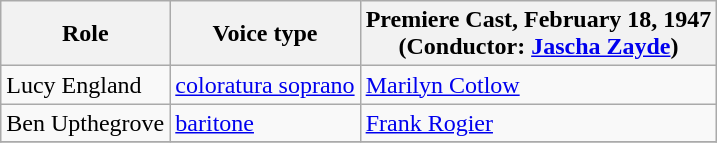<table class="wikitable">
<tr>
<th>Role</th>
<th>Voice type</th>
<th>Premiere Cast, February 18, 1947<br>(Conductor: <a href='#'>Jascha Zayde</a>)</th>
</tr>
<tr>
<td>Lucy England</td>
<td><a href='#'>coloratura soprano</a></td>
<td><a href='#'>Marilyn Cotlow</a></td>
</tr>
<tr>
<td>Ben Upthegrove</td>
<td><a href='#'>baritone</a></td>
<td><a href='#'>Frank Rogier</a></td>
</tr>
<tr>
</tr>
</table>
